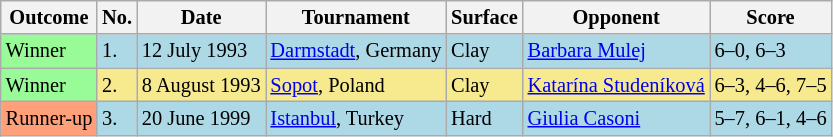<table class="wikitable" style="font-size:85%">
<tr>
<th>Outcome</th>
<th>No.</th>
<th>Date</th>
<th>Tournament</th>
<th>Surface</th>
<th>Opponent</th>
<th>Score</th>
</tr>
<tr bgcolor="lightblue">
<td bgcolor="98FB98">Winner</td>
<td>1.</td>
<td>12 July 1993</td>
<td><a href='#'>Darmstadt</a>, Germany</td>
<td>Clay</td>
<td> <a href='#'>Barbara Mulej</a></td>
<td>6–0, 6–3</td>
</tr>
<tr bgcolor="#F7E98E">
<td bgcolor="98FB98">Winner</td>
<td>2.</td>
<td>8 August 1993</td>
<td><a href='#'>Sopot</a>, Poland</td>
<td>Clay</td>
<td> <a href='#'>Katarína Studeníková</a></td>
<td>6–3, 4–6, 7–5</td>
</tr>
<tr bgcolor="lightblue">
<td style="background:#ffa07a;">Runner-up</td>
<td>3.</td>
<td>20 June 1999</td>
<td><a href='#'>Istanbul</a>, Turkey</td>
<td>Hard</td>
<td> <a href='#'>Giulia Casoni</a></td>
<td>5–7, 6–1, 4–6</td>
</tr>
</table>
